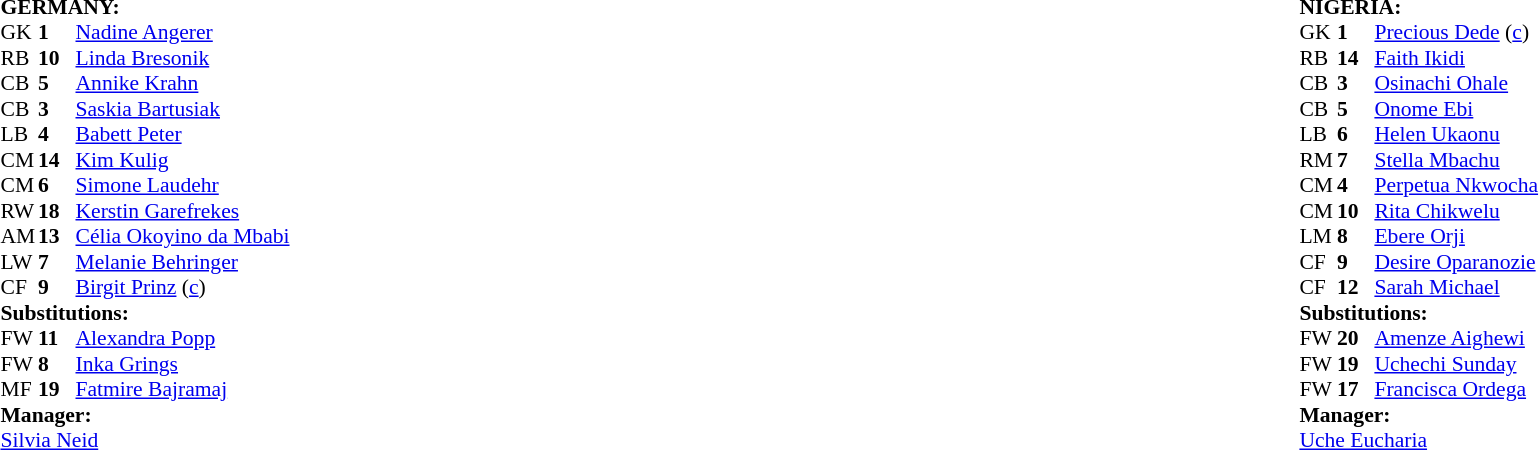<table width="100%">
<tr>
<td valign="top" width="50%"><br><table style="font-size: 90%" cellspacing="0" cellpadding="0">
<tr>
<td colspan=4><br><strong>GERMANY:</strong></td>
</tr>
<tr>
<th width="25"></th>
<th width="25"></th>
</tr>
<tr>
<td>GK</td>
<td><strong>1</strong></td>
<td><a href='#'>Nadine Angerer</a></td>
</tr>
<tr>
<td>RB</td>
<td><strong>10</strong></td>
<td><a href='#'>Linda Bresonik</a></td>
</tr>
<tr>
<td>CB</td>
<td><strong>5</strong></td>
<td><a href='#'>Annike Krahn</a></td>
</tr>
<tr>
<td>CB</td>
<td><strong>3</strong></td>
<td><a href='#'>Saskia Bartusiak</a></td>
</tr>
<tr>
<td>LB</td>
<td><strong>4</strong></td>
<td><a href='#'>Babett Peter</a></td>
</tr>
<tr>
<td>CM</td>
<td><strong>14</strong></td>
<td><a href='#'>Kim Kulig</a></td>
<td></td>
</tr>
<tr>
<td>CM</td>
<td><strong>6</strong></td>
<td><a href='#'>Simone Laudehr</a></td>
</tr>
<tr>
<td>RW</td>
<td><strong>18</strong></td>
<td><a href='#'>Kerstin Garefrekes</a></td>
</tr>
<tr>
<td>AM</td>
<td><strong>13</strong></td>
<td><a href='#'>Célia Okoyino da Mbabi</a></td>
<td></td>
<td></td>
</tr>
<tr>
<td>LW</td>
<td><strong>7</strong></td>
<td><a href='#'>Melanie Behringer</a></td>
<td></td>
<td></td>
</tr>
<tr>
<td>CF</td>
<td><strong>9</strong></td>
<td><a href='#'>Birgit Prinz</a> (<a href='#'>c</a>)</td>
<td></td>
<td></td>
</tr>
<tr>
<td colspan=3><strong>Substitutions:</strong></td>
</tr>
<tr>
<td>FW</td>
<td><strong>11</strong></td>
<td><a href='#'>Alexandra Popp</a></td>
<td></td>
<td></td>
</tr>
<tr>
<td>FW</td>
<td><strong>8</strong></td>
<td><a href='#'>Inka Grings</a></td>
<td></td>
<td></td>
</tr>
<tr>
<td>MF</td>
<td><strong>19</strong></td>
<td><a href='#'>Fatmire Bajramaj</a></td>
<td></td>
<td></td>
</tr>
<tr>
<td colspan=3><strong>Manager:</strong></td>
</tr>
<tr>
<td colspan=3><a href='#'>Silvia Neid</a></td>
</tr>
</table>
</td>
<td valign="top"></td>
<td valign="top" width="50%"><br><table style="font-size: 90%" cellspacing="0" cellpadding="0" align="center">
<tr>
<td colspan=4><br><strong>NIGERIA:</strong></td>
</tr>
<tr>
<th width=25></th>
<th width=25></th>
</tr>
<tr>
<td>GK</td>
<td><strong>1</strong></td>
<td><a href='#'>Precious Dede</a> (<a href='#'>c</a>)</td>
</tr>
<tr>
<td>RB</td>
<td><strong>14</strong></td>
<td><a href='#'>Faith Ikidi</a></td>
</tr>
<tr>
<td>CB</td>
<td><strong>3</strong></td>
<td><a href='#'>Osinachi Ohale</a></td>
<td></td>
</tr>
<tr>
<td>CB</td>
<td><strong>5</strong></td>
<td><a href='#'>Onome Ebi</a></td>
<td></td>
<td></td>
</tr>
<tr>
<td>LB</td>
<td><strong>6</strong></td>
<td><a href='#'>Helen Ukaonu</a></td>
</tr>
<tr>
<td>RM</td>
<td><strong>7</strong></td>
<td><a href='#'>Stella Mbachu</a></td>
</tr>
<tr>
<td>CM</td>
<td><strong>4</strong></td>
<td><a href='#'>Perpetua Nkwocha</a></td>
</tr>
<tr>
<td>CM</td>
<td><strong>10</strong></td>
<td><a href='#'>Rita Chikwelu</a></td>
</tr>
<tr>
<td>LM</td>
<td><strong>8</strong></td>
<td><a href='#'>Ebere Orji</a></td>
<td></td>
<td></td>
</tr>
<tr>
<td>CF</td>
<td><strong>9</strong></td>
<td><a href='#'>Desire Oparanozie</a></td>
</tr>
<tr>
<td>CF</td>
<td><strong>12</strong></td>
<td><a href='#'>Sarah Michael</a></td>
<td></td>
<td></td>
</tr>
<tr>
<td colspan=3><strong>Substitutions:</strong></td>
</tr>
<tr>
<td>FW</td>
<td><strong>20</strong></td>
<td><a href='#'>Amenze Aighewi</a></td>
<td></td>
<td></td>
</tr>
<tr>
<td>FW</td>
<td><strong>19</strong></td>
<td><a href='#'>Uchechi Sunday</a></td>
<td></td>
<td></td>
</tr>
<tr>
<td>FW</td>
<td><strong>17</strong></td>
<td><a href='#'>Francisca Ordega</a></td>
<td></td>
<td></td>
</tr>
<tr>
<td colspan=3><strong>Manager:</strong></td>
</tr>
<tr>
<td colspan=3><a href='#'>Uche Eucharia</a></td>
</tr>
</table>
</td>
</tr>
</table>
